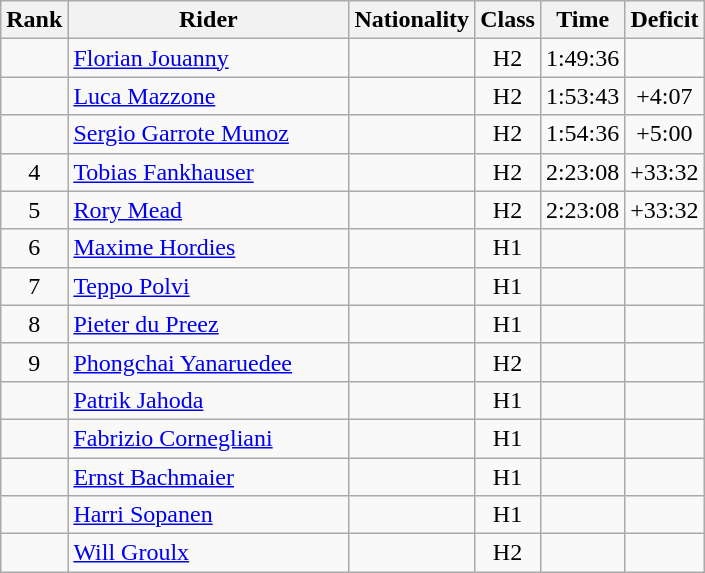<table class="wikitable sortable" style="text-align:center">
<tr>
<th width=20>Rank</th>
<th width=180>Rider</th>
<th>Nationality</th>
<th>Class</th>
<th>Time</th>
<th>Deficit</th>
</tr>
<tr>
<td></td>
<td align="left"><a href='#'>Florian Jouanny</a></td>
<td align="left"></td>
<td>H2</td>
<td>1:49:36</td>
<td></td>
</tr>
<tr>
<td></td>
<td align="left"><a href='#'>Luca Mazzone</a></td>
<td align="left"></td>
<td>H2</td>
<td>1:53:43</td>
<td>+4:07</td>
</tr>
<tr>
<td></td>
<td align="left"><a href='#'>Sergio Garrote Munoz</a></td>
<td align="left"></td>
<td>H2</td>
<td>1:54:36</td>
<td>+5:00</td>
</tr>
<tr>
<td>4</td>
<td align="left"><a href='#'>Tobias Fankhauser</a></td>
<td align="left"></td>
<td>H2</td>
<td>2:23:08</td>
<td>+33:32</td>
</tr>
<tr>
<td>5</td>
<td align="left"><a href='#'>Rory Mead</a></td>
<td align="left"></td>
<td>H2</td>
<td>2:23:08</td>
<td>+33:32</td>
</tr>
<tr>
<td>6</td>
<td align="left"><a href='#'>Maxime Hordies</a></td>
<td align="left"></td>
<td>H1</td>
<td></td>
<td></td>
</tr>
<tr>
<td>7</td>
<td align="left"><a href='#'>Teppo Polvi</a></td>
<td align="left"></td>
<td>H1</td>
<td></td>
<td></td>
</tr>
<tr>
<td>8</td>
<td align="left"><a href='#'>Pieter du Preez</a></td>
<td align="left"></td>
<td>H1</td>
<td></td>
<td></td>
</tr>
<tr>
<td>9</td>
<td align="left"><a href='#'>Phongchai Yanaruedee</a></td>
<td align="left"></td>
<td>H2</td>
<td></td>
<td></td>
</tr>
<tr>
<td></td>
<td align="left"><a href='#'>Patrik Jahoda</a></td>
<td align="left"></td>
<td>H1</td>
<td></td>
<td></td>
</tr>
<tr>
<td></td>
<td align="left"><a href='#'>Fabrizio Cornegliani</a></td>
<td align="left"></td>
<td>H1</td>
<td></td>
<td></td>
</tr>
<tr>
<td></td>
<td align="left"><a href='#'>Ernst Bachmaier</a></td>
<td align="left"></td>
<td>H1</td>
<td></td>
<td></td>
</tr>
<tr>
<td></td>
<td align="left"><a href='#'>Harri Sopanen</a></td>
<td align="left"></td>
<td>H1</td>
<td></td>
<td></td>
</tr>
<tr>
<td></td>
<td align="left"><a href='#'>Will Groulx</a></td>
<td align="left"></td>
<td>H2</td>
<td></td>
<td></td>
</tr>
</table>
